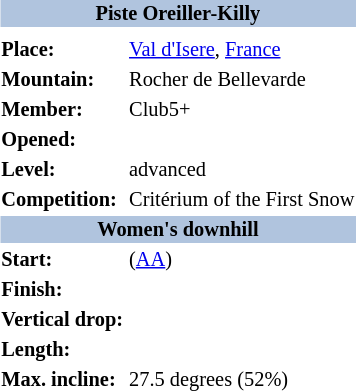<table border=0 class="toccolours float-right" align="right" style="margin:0 0 0.5em 1em; font-size: 85%;">
<tr>
<th bgcolor=#b0c4de colspan=2 align="center">Piste Oreiller-Killy</th>
</tr>
<tr>
<td align="center" colspan=2></td>
</tr>
<tr>
<td><strong>Place:</strong></td>
<td> <a href='#'>Val d'Isere</a>, <a href='#'>France</a></td>
</tr>
<tr>
<td><strong>Mountain:</strong></td>
<td>Rocher de Bellevarde</td>
</tr>
<tr>
<td><strong>Member:</strong></td>
<td>Club5+</td>
</tr>
<tr>
<td><strong>Opened:</strong></td>
<td></td>
</tr>
<tr>
<td><strong>Level:</strong></td>
<td> advanced</td>
</tr>
<tr>
<td><strong>Competition:</strong></td>
<td>Critérium of the First Snow</td>
</tr>
<tr>
<th bgcolor=#b0c4de colspan=2 align="center">Women's downhill</th>
</tr>
<tr>
<td><strong>Start:</strong></td>
<td> (<a href='#'>AA</a>)</td>
</tr>
<tr>
<td><strong>Finish:</strong></td>
<td></td>
</tr>
<tr>
<td><strong>Vertical drop:</strong></td>
<td></td>
</tr>
<tr>
<td><strong>Length:</strong></td>
<td></td>
</tr>
<tr>
<td><strong>Max. incline:</strong></td>
<td>27.5 degrees (52%)</td>
</tr>
</table>
